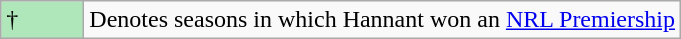<table class="wikitable">
<tr>
<td style="background:#afe6ba; width:3em;">†</td>
<td>Denotes seasons in which Hannant won an <a href='#'>NRL Premiership</a></td>
</tr>
</table>
